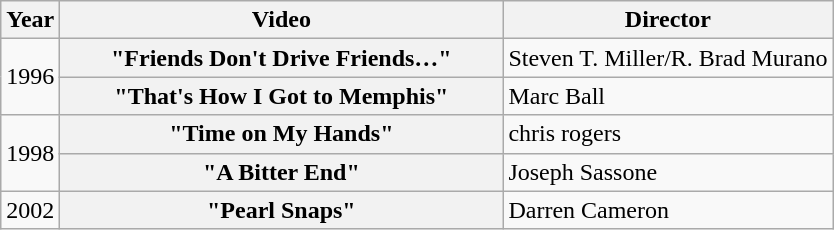<table class="wikitable plainrowheaders">
<tr>
<th>Year</th>
<th style="width:18em;">Video</th>
<th>Director</th>
</tr>
<tr>
<td rowspan="2">1996</td>
<th scope="row">"Friends Don't Drive Friends…"</th>
<td>Steven T. Miller/R. Brad Murano</td>
</tr>
<tr>
<th scope="row">"That's How I Got to Memphis"</th>
<td>Marc Ball</td>
</tr>
<tr>
<td rowspan="2">1998</td>
<th scope="row">"Time on My Hands"</th>
<td>chris rogers</td>
</tr>
<tr>
<th scope="row">"A Bitter End"</th>
<td>Joseph Sassone</td>
</tr>
<tr>
<td>2002</td>
<th scope="row">"Pearl Snaps"</th>
<td>Darren Cameron</td>
</tr>
</table>
